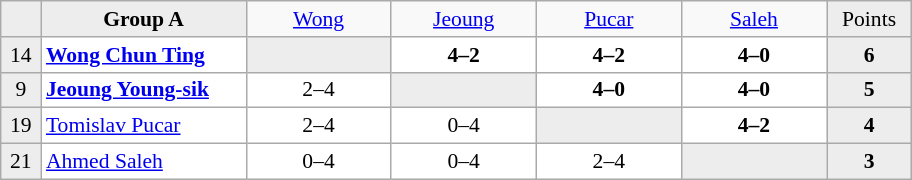<table class="wikitable" style="font-size:90%">
<tr style="text-align:center;">
<td style="background-color:#ededed;" width="20"></td>
<td style="background-color:#ededed;" width="130" style="text-align:center;"><strong>Group A</strong></td>
<td width="90"> <a href='#'>Wong</a></td>
<td width="90"> <a href='#'>Jeoung</a></td>
<td width="90"> <a href='#'>Pucar</a></td>
<td width="90"> <a href='#'>Saleh</a></td>
<td style="background-color:#ededed;" width="50">Points</td>
</tr>
<tr style="text-align:center;background-color:#ffffff;">
<td style="background-color:#ededed;">14</td>
<td style="text-align:left;"> <strong><a href='#'>Wong Chun Ting</a></strong></td>
<td style="background-color:#ededed;"></td>
<td><strong>4–2</strong></td>
<td><strong>4–2</strong></td>
<td><strong>4–0</strong></td>
<td style="background-color:#ededed;"><strong>6</strong></td>
</tr>
<tr style="text-align:center;background-color:#ffffff;">
<td style="background-color:#ededed;">9</td>
<td style="text-align:left;"> <strong><a href='#'>Jeoung Young-sik</a></strong></td>
<td>2–4</td>
<td style="background-color:#ededed;"></td>
<td><strong>4–0</strong></td>
<td><strong>4–0</strong></td>
<td style="background-color:#ededed;"><strong>5</strong></td>
</tr>
<tr style="text-align:center;background-color:#ffffff;">
<td style="background-color:#ededed;">19</td>
<td style="text-align:left;"> <a href='#'>Tomislav Pucar</a></td>
<td>2–4</td>
<td>0–4</td>
<td style="background-color:#ededed;"></td>
<td><strong>4–2</strong></td>
<td style="background-color:#ededed;"><strong>4</strong></td>
</tr>
<tr style="text-align:center;background-color:#ffffff;">
<td style="background-color:#ededed;">21</td>
<td style="text-align:left;"> <a href='#'>Ahmed Saleh</a></td>
<td>0–4</td>
<td>0–4</td>
<td>2–4</td>
<td style="background-color:#ededed;"></td>
<td style="background-color:#ededed;"><strong>3</strong></td>
</tr>
</table>
